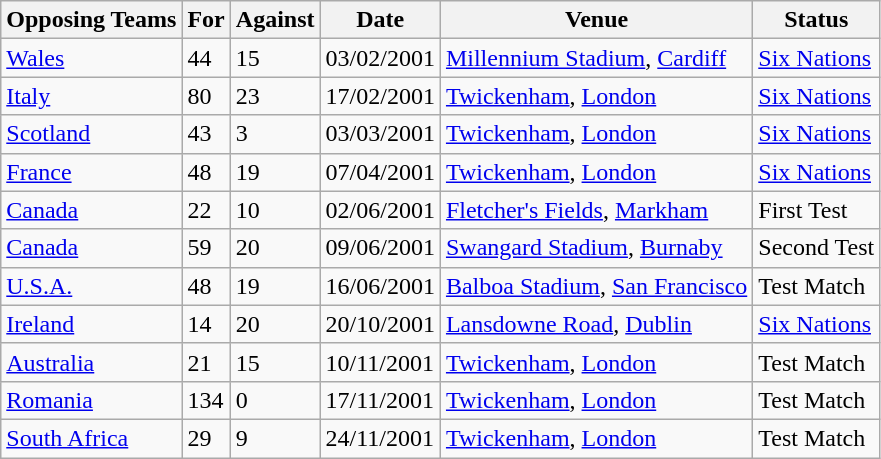<table class="wikitable">
<tr>
<th>Opposing Teams</th>
<th>For</th>
<th>Against</th>
<th>Date</th>
<th>Venue</th>
<th>Status</th>
</tr>
<tr>
<td><a href='#'>Wales</a></td>
<td>44</td>
<td>15</td>
<td>03/02/2001</td>
<td><a href='#'>Millennium Stadium</a>, <a href='#'>Cardiff</a></td>
<td><a href='#'>Six Nations</a></td>
</tr>
<tr>
<td><a href='#'>Italy</a></td>
<td>80</td>
<td>23</td>
<td>17/02/2001</td>
<td><a href='#'>Twickenham</a>, <a href='#'>London</a></td>
<td><a href='#'>Six Nations</a></td>
</tr>
<tr>
<td><a href='#'>Scotland</a></td>
<td>43</td>
<td>3</td>
<td>03/03/2001</td>
<td><a href='#'>Twickenham</a>, <a href='#'>London</a></td>
<td><a href='#'>Six Nations</a></td>
</tr>
<tr>
<td><a href='#'>France</a></td>
<td>48</td>
<td>19</td>
<td>07/04/2001</td>
<td><a href='#'>Twickenham</a>, <a href='#'>London</a></td>
<td><a href='#'>Six Nations</a></td>
</tr>
<tr>
<td><a href='#'>Canada</a></td>
<td>22</td>
<td>10</td>
<td>02/06/2001</td>
<td><a href='#'>Fletcher's Fields</a>, <a href='#'>Markham</a></td>
<td>First Test</td>
</tr>
<tr>
<td><a href='#'>Canada</a></td>
<td>59</td>
<td>20</td>
<td>09/06/2001</td>
<td><a href='#'>Swangard Stadium</a>, <a href='#'>Burnaby</a></td>
<td>Second Test</td>
</tr>
<tr>
<td><a href='#'>U.S.A.</a></td>
<td>48</td>
<td>19</td>
<td>16/06/2001</td>
<td><a href='#'>Balboa Stadium</a>, <a href='#'>San Francisco</a></td>
<td>Test Match</td>
</tr>
<tr>
<td><a href='#'>Ireland</a></td>
<td>14</td>
<td>20</td>
<td>20/10/2001</td>
<td><a href='#'>Lansdowne Road</a>, <a href='#'>Dublin</a></td>
<td><a href='#'>Six Nations</a></td>
</tr>
<tr>
<td><a href='#'>Australia</a></td>
<td>21</td>
<td>15</td>
<td>10/11/2001</td>
<td><a href='#'>Twickenham</a>, <a href='#'>London</a></td>
<td>Test Match</td>
</tr>
<tr>
<td><a href='#'>Romania</a></td>
<td>134</td>
<td>0</td>
<td>17/11/2001</td>
<td><a href='#'>Twickenham</a>, <a href='#'>London</a></td>
<td>Test Match</td>
</tr>
<tr>
<td><a href='#'>South Africa</a></td>
<td>29</td>
<td>9</td>
<td>24/11/2001</td>
<td><a href='#'>Twickenham</a>, <a href='#'>London</a></td>
<td>Test Match</td>
</tr>
</table>
